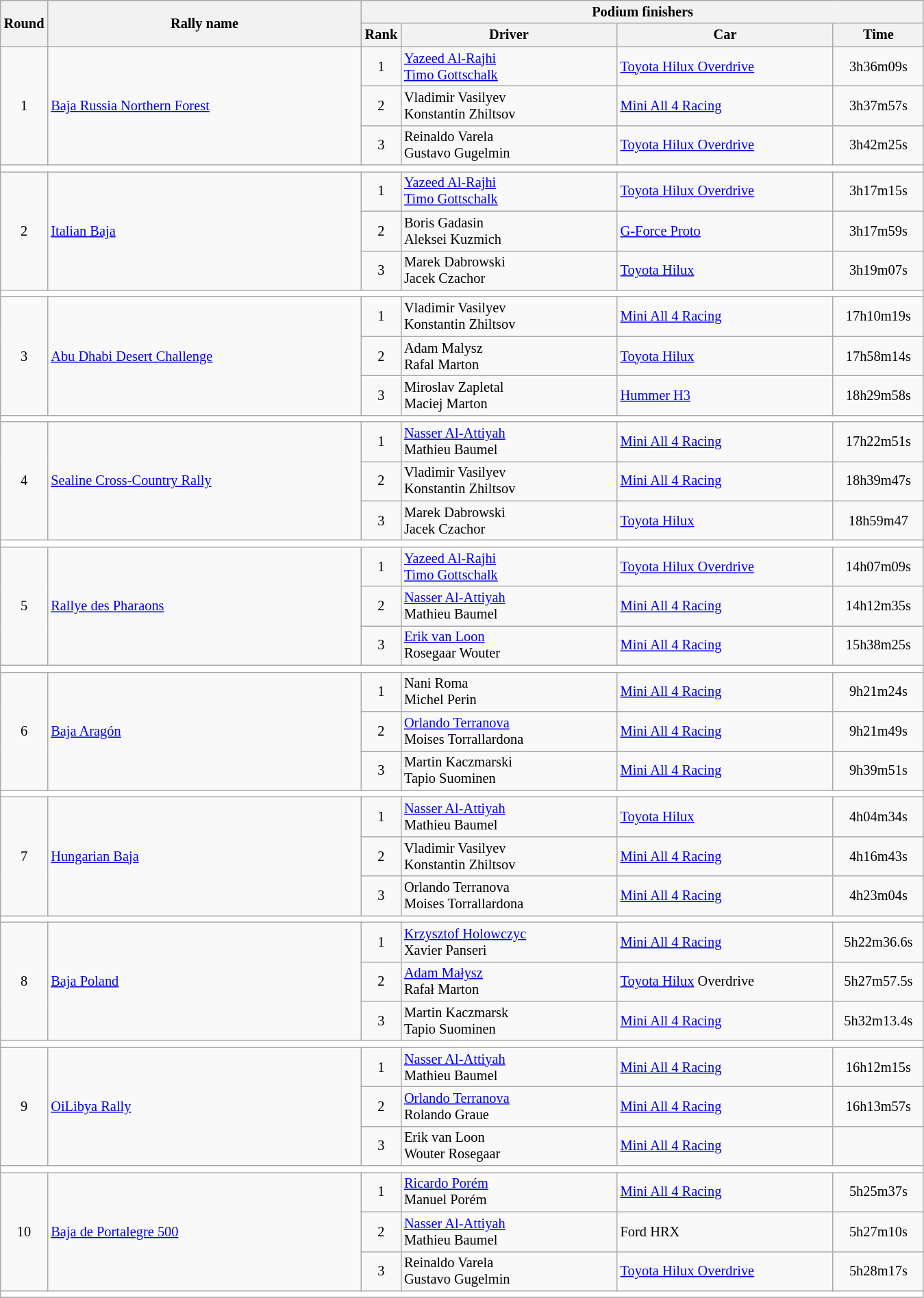<table class="wikitable" style="font-size:85%;">
<tr>
<th rowspan=2>Round</th>
<th style="width:22em" rowspan=2>Rally name</th>
<th colspan=4>Podium finishers</th>
</tr>
<tr>
<th>Rank</th>
<th style="width:15em">Driver</th>
<th style="width:15em">Car</th>
<th style="width:6em">Time</th>
</tr>
<tr>
<td rowspan=3 align=center>1</td>
<td rowspan=3> <a href='#'>Baja Russia Northern Forest</a></td>
<td align=center>1</td>
<td> <a href='#'>Yazeed Al-Rajhi</a><br> <a href='#'>Timo Gottschalk</a></td>
<td><a href='#'>Toyota Hilux Overdrive</a></td>
<td align=center>3h36m09s</td>
</tr>
<tr>
<td align=center>2</td>
<td> Vladimir Vasilyev<br> Konstantin Zhiltsov</td>
<td><a href='#'>Mini All 4 Racing</a></td>
<td align=center>3h37m57s</td>
</tr>
<tr>
<td align=center>3</td>
<td> Reinaldo Varela<br> Gustavo Gugelmin</td>
<td><a href='#'>Toyota Hilux Overdrive</a></td>
<td align=center>3h42m25s</td>
</tr>
<tr style="background:white;">
<td colspan="6"></td>
</tr>
<tr>
<td rowspan=3 align=center>2</td>
<td rowspan=3> <a href='#'>Italian Baja</a></td>
<td align=center>1</td>
<td> <a href='#'>Yazeed Al-Rajhi</a><br> <a href='#'>Timo Gottschalk</a></td>
<td><a href='#'>Toyota Hilux Overdrive</a></td>
<td align=center>3h17m15s</td>
</tr>
<tr>
<td align=center>2</td>
<td> Boris Gadasin<br> Aleksei Kuzmich</td>
<td><a href='#'>G-Force Proto</a></td>
<td align=center>3h17m59s</td>
</tr>
<tr>
<td align=center>3</td>
<td> Marek Dabrowski<br> Jacek Czachor</td>
<td><a href='#'>Toyota Hilux</a></td>
<td align=center>3h19m07s</td>
</tr>
<tr style="background:white;">
<td colspan="6"></td>
</tr>
<tr>
<td rowspan=3 align=center>3</td>
<td rowspan=3> <a href='#'>Abu Dhabi Desert Challenge</a></td>
<td align=center>1</td>
<td> Vladimir Vasilyev<br> Konstantin Zhiltsov</td>
<td><a href='#'>Mini All 4 Racing</a></td>
<td align=center>17h10m19s</td>
</tr>
<tr>
<td align=center>2</td>
<td> Adam Malysz<br> Rafal Marton</td>
<td><a href='#'>Toyota Hilux</a></td>
<td align=center>17h58m14s</td>
</tr>
<tr>
<td align=center>3</td>
<td> Miroslav Zapletal<br>Maciej Marton</td>
<td><a href='#'>Hummer H3</a></td>
<td align=center>18h29m58s</td>
</tr>
<tr style="background:white;">
<td colspan="6"></td>
</tr>
<tr>
<td rowspan=3 align=center>4</td>
<td rowspan=3> <a href='#'>Sealine Cross-Country Rally</a></td>
<td align=center>1</td>
<td> <a href='#'>Nasser Al-Attiyah</a><br> Mathieu Baumel</td>
<td><a href='#'>Mini All 4 Racing</a></td>
<td align=center>17h22m51s</td>
</tr>
<tr>
<td align=center>2</td>
<td> Vladimir Vasilyev<br> Konstantin Zhiltsov</td>
<td><a href='#'>Mini All 4 Racing</a></td>
<td align=center>18h39m47s</td>
</tr>
<tr>
<td align=center>3</td>
<td> Marek Dabrowski<br> Jacek Czachor</td>
<td><a href='#'>Toyota Hilux</a></td>
<td align=center>18h59m47</td>
</tr>
<tr style="background:white;">
<td colspan="6"></td>
</tr>
<tr>
<td rowspan=3 align=center>5</td>
<td rowspan=3> <a href='#'>Rallye des Pharaons</a></td>
<td align=center>1</td>
<td> <a href='#'>Yazeed Al-Rajhi</a><br> <a href='#'>Timo Gottschalk</a></td>
<td><a href='#'>Toyota Hilux Overdrive</a></td>
<td align=center>14h07m09s</td>
</tr>
<tr>
<td align=center>2</td>
<td> <a href='#'>Nasser Al-Attiyah</a><br> Mathieu Baumel</td>
<td><a href='#'>Mini All 4 Racing</a></td>
<td align=center>14h12m35s</td>
</tr>
<tr>
<td align=center>3</td>
<td> <a href='#'>Erik van Loon</a><br> Rosegaar Wouter</td>
<td><a href='#'>Mini All 4 Racing</a></td>
<td align=center>15h38m25s</td>
</tr>
<tr style="background:white;">
<td colspan="6"></td>
</tr>
<tr>
<td rowspan=3 align=center>6</td>
<td rowspan=3> <a href='#'>Baja Aragón</a></td>
<td align=center>1</td>
<td> Nani Roma<br> Michel Perin</td>
<td><a href='#'>Mini All 4 Racing</a></td>
<td align=center>9h21m24s</td>
</tr>
<tr>
<td align=center>2</td>
<td> <a href='#'>Orlando Terranova</a><br> Moises Torrallardona</td>
<td><a href='#'>Mini All 4 Racing</a></td>
<td align=center>9h21m49s</td>
</tr>
<tr>
<td align=center>3</td>
<td> Martin Kaczmarski<br> Tapio Suominen</td>
<td><a href='#'>Mini All 4 Racing</a></td>
<td align=center>9h39m51s</td>
</tr>
<tr style="background:white;">
<td colspan="6"></td>
</tr>
<tr>
<td rowspan=3 align=center>7</td>
<td rowspan=3> <a href='#'>Hungarian Baja</a></td>
<td align=center>1</td>
<td> <a href='#'>Nasser Al-Attiyah</a><br> Mathieu Baumel</td>
<td><a href='#'>Toyota Hilux</a></td>
<td align=center>4h04m34s</td>
</tr>
<tr>
<td align=center>2</td>
<td> Vladimir Vasilyev<br> Konstantin Zhiltsov</td>
<td><a href='#'>Mini All 4 Racing</a></td>
<td align=center>4h16m43s</td>
</tr>
<tr>
<td align=center>3</td>
<td> Orlando Terranova<br> Moises Torrallardona</td>
<td><a href='#'>Mini All 4 Racing</a></td>
<td align=center>4h23m04s</td>
</tr>
<tr style="background:white;">
<td colspan="6"></td>
</tr>
<tr>
<td rowspan=3 align=center>8</td>
<td rowspan=3> <a href='#'>Baja Poland</a></td>
<td align=center>1</td>
<td> <a href='#'>Krzysztof Holowczyc</a><br> Xavier Panseri</td>
<td><a href='#'>Mini All 4 Racing</a></td>
<td align=center>5h22m36.6s</td>
</tr>
<tr>
<td align=center>2</td>
<td> <a href='#'>Adam Małysz</a><br> Rafał Marton</td>
<td><a href='#'>Toyota Hilux</a> Overdrive</td>
<td align=center>5h27m57.5s</td>
</tr>
<tr>
<td align=center>3</td>
<td> Martin Kaczmarsk<br> Tapio Suominen</td>
<td><a href='#'>Mini All 4 Racing</a></td>
<td align=center>5h32m13.4s</td>
</tr>
<tr style="background:white;">
<td colspan="6"></td>
</tr>
<tr>
<td rowspan=3 align=center>9</td>
<td rowspan=3> <a href='#'>OiLibya Rally</a></td>
<td align=center>1</td>
<td> <a href='#'>Nasser Al-Attiyah</a><br> Mathieu Baumel</td>
<td><a href='#'>Mini All 4 Racing</a></td>
<td align=center>16h12m15s</td>
</tr>
<tr>
<td align=center>2</td>
<td> <a href='#'>Orlando Terranova</a><br> Rolando Graue</td>
<td><a href='#'>Mini All 4 Racing</a></td>
<td align=center>16h13m57s</td>
</tr>
<tr>
<td align=center>3</td>
<td> Erik van Loon<br> Wouter Rosegaar</td>
<td><a href='#'>Mini All 4 Racing</a></td>
<td align=center></td>
</tr>
<tr style="background:white;">
<td colspan="6"></td>
</tr>
<tr>
<td rowspan=3 align=center>10</td>
<td rowspan=3> <a href='#'>Baja de Portalegre 500</a></td>
<td align=center>1</td>
<td> <a href='#'>Ricardo Porém</a><br> Manuel Porém</td>
<td><a href='#'>Mini All 4 Racing</a></td>
<td align=center>5h25m37s</td>
</tr>
<tr>
<td align=center>2</td>
<td> <a href='#'>Nasser Al-Attiyah</a><br> Mathieu Baumel</td>
<td>Ford HRX</td>
<td align=center>5h27m10s</td>
</tr>
<tr>
<td align=center>3</td>
<td> Reinaldo Varela<br> Gustavo Gugelmin</td>
<td><a href='#'>Toyota Hilux Overdrive</a></td>
<td align=center>5h28m17s</td>
</tr>
<tr style="background:white;">
<td colspan="6"></td>
</tr>
<tr>
</tr>
</table>
